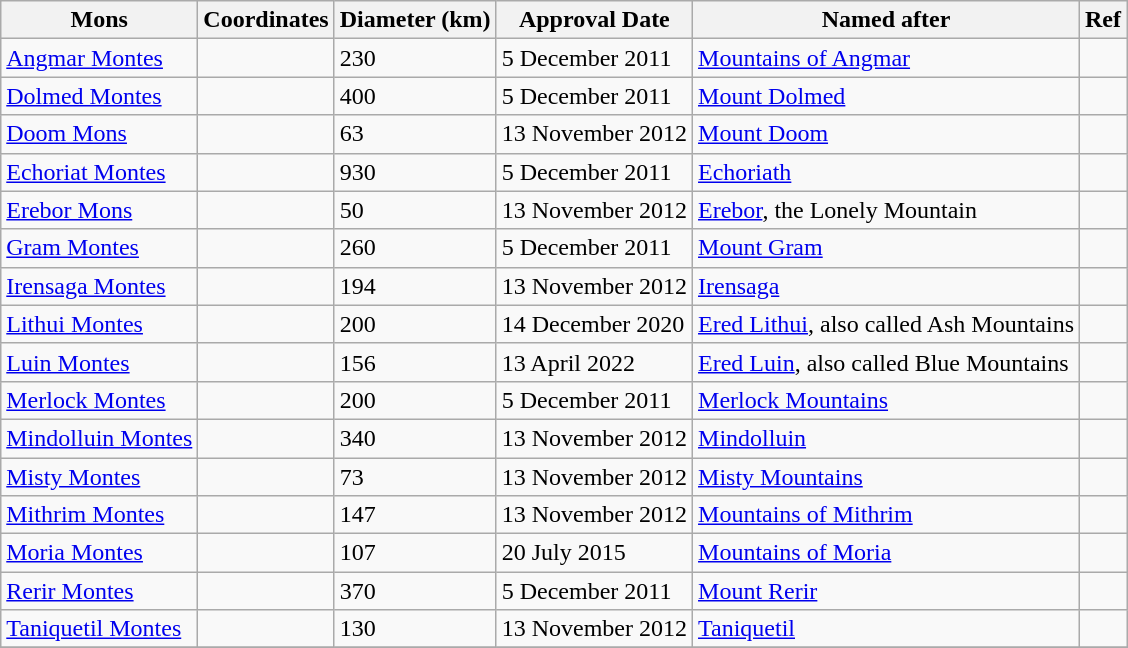<table class="wikitable">
<tr>
<th>Mons</th>
<th>Coordinates</th>
<th>Diameter (km)</th>
<th>Approval Date</th>
<th>Named after</th>
<th>Ref</th>
</tr>
<tr>
<td><a href='#'>Angmar Montes</a></td>
<td></td>
<td>230</td>
<td>5 December 2011</td>
<td><a href='#'>Mountains of Angmar</a></td>
<td></td>
</tr>
<tr>
<td><a href='#'>Dolmed Montes</a></td>
<td></td>
<td>400</td>
<td>5 December 2011</td>
<td><a href='#'>Mount Dolmed</a></td>
<td></td>
</tr>
<tr>
<td><a href='#'>Doom Mons</a></td>
<td></td>
<td>63</td>
<td>13 November 2012</td>
<td><a href='#'>Mount Doom</a></td>
<td></td>
</tr>
<tr>
<td><a href='#'>Echoriat Montes</a></td>
<td></td>
<td>930</td>
<td>5 December 2011</td>
<td><a href='#'>Echoriath</a></td>
<td></td>
</tr>
<tr>
<td><a href='#'>Erebor Mons</a></td>
<td></td>
<td>50</td>
<td>13 November 2012</td>
<td><a href='#'>Erebor</a>, the Lonely Mountain</td>
<td></td>
</tr>
<tr>
<td><a href='#'>Gram Montes</a></td>
<td></td>
<td>260</td>
<td>5 December 2011</td>
<td><a href='#'>Mount Gram</a></td>
<td></td>
</tr>
<tr>
<td><a href='#'>Irensaga Montes</a></td>
<td></td>
<td>194</td>
<td>13 November 2012</td>
<td><a href='#'>Irensaga</a></td>
<td></td>
</tr>
<tr>
<td><a href='#'>Lithui Montes</a></td>
<td></td>
<td>200</td>
<td>14 December 2020</td>
<td><a href='#'>Ered Lithui</a>, also called Ash Mountains</td>
<td></td>
</tr>
<tr>
<td><a href='#'>Luin Montes</a></td>
<td></td>
<td>156</td>
<td>13 April 2022</td>
<td><a href='#'>Ered Luin</a>, also called Blue Mountains</td>
<td></td>
</tr>
<tr>
<td><a href='#'>Merlock Montes</a></td>
<td></td>
<td>200</td>
<td>5 December 2011</td>
<td><a href='#'>Merlock Mountains</a></td>
<td></td>
</tr>
<tr>
<td><a href='#'>Mindolluin Montes</a></td>
<td></td>
<td>340</td>
<td>13 November 2012</td>
<td><a href='#'>Mindolluin</a></td>
<td></td>
</tr>
<tr>
<td><a href='#'>Misty Montes</a></td>
<td></td>
<td>73</td>
<td>13 November 2012</td>
<td><a href='#'>Misty Mountains</a></td>
<td></td>
</tr>
<tr>
<td><a href='#'>Mithrim Montes</a></td>
<td></td>
<td>147</td>
<td>13 November 2012</td>
<td><a href='#'>Mountains of Mithrim</a></td>
<td></td>
</tr>
<tr>
<td><a href='#'>Moria Montes</a></td>
<td></td>
<td>107</td>
<td>20 July 2015</td>
<td><a href='#'>Mountains of Moria</a></td>
<td></td>
</tr>
<tr>
<td><a href='#'>Rerir Montes</a></td>
<td></td>
<td>370</td>
<td>5 December 2011</td>
<td><a href='#'>Mount Rerir</a></td>
<td></td>
</tr>
<tr>
<td><a href='#'>Taniquetil Montes</a></td>
<td></td>
<td>130</td>
<td>13 November 2012</td>
<td><a href='#'>Taniquetil</a></td>
<td></td>
</tr>
<tr>
</tr>
</table>
